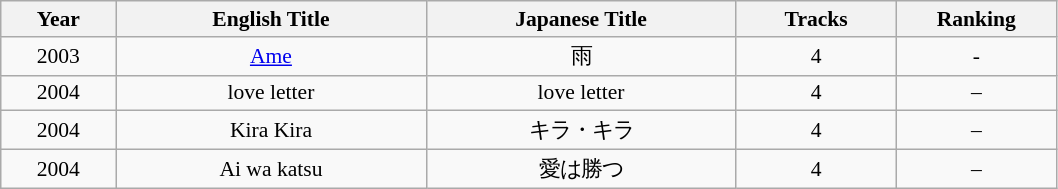<table class="wikitable" style="text-align:center; font-size:0.9em;">
<tr>
<th width="70">Year</th>
<th width="200">English Title</th>
<th width="200">Japanese Title</th>
<th width="100">Tracks</th>
<th width="100">Ranking</th>
</tr>
<tr>
<td>2003</td>
<td><a href='#'>Ame</a></td>
<td>雨</td>
<td>4</td>
<td>-</td>
</tr>
<tr>
<td>2004</td>
<td>love letter</td>
<td>love letter</td>
<td>4</td>
<td>–</td>
</tr>
<tr>
<td>2004</td>
<td>Kira Kira</td>
<td>キラ・キラ</td>
<td>4</td>
<td>–</td>
</tr>
<tr>
<td>2004</td>
<td>Ai wa katsu</td>
<td>愛は勝つ</td>
<td>4</td>
<td>–</td>
</tr>
</table>
